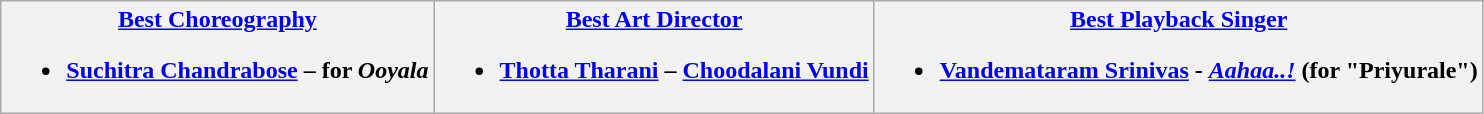<table class="wikitable">
<tr>
<th><a href='#'>Best Choreography</a><br><ul><li><a href='#'>Suchitra Chandrabose</a> <strong>–  for <em>Ooyala<strong><em></li></ul></th>
<th><a href='#'>Best Art Director</a><br><ul><li></strong><a href='#'>Thotta Tharani</a> – </em><a href='#'>Choodalani Vundi</a></em></strong></li></ul></th>
<th><a href='#'>Best Playback Singer</a><br><ul><li><strong><a href='#'>Vandemataram Srinivas</a> - <em><a href='#'>Aahaa..!</a></em> (for "Priyurale")</strong></li></ul></th>
</tr>
</table>
